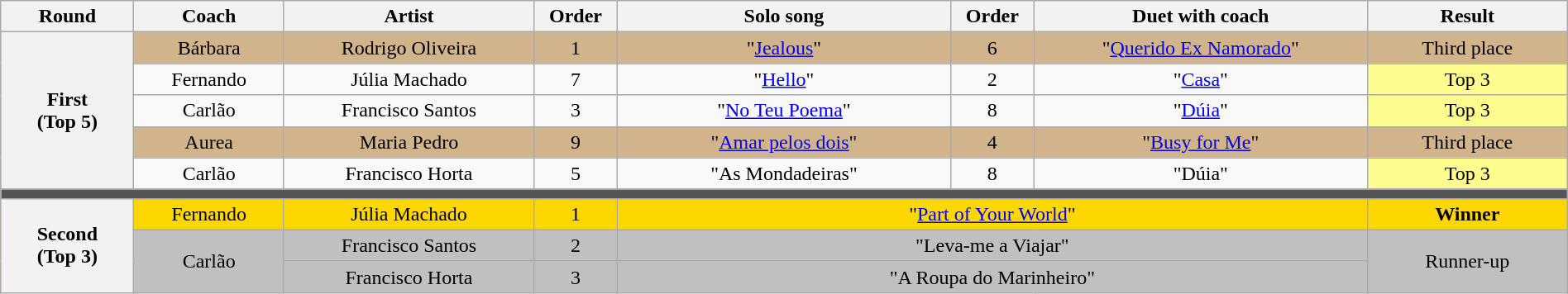<table class="wikitable" style="text-align:center; width:100%">
<tr>
<th style="width:08%">Round</th>
<th style="width:09%">Coach</th>
<th style="width:15%">Artist</th>
<th style="width:05%">Order</th>
<th style="width:20%">Solo song</th>
<th style="width:05%">Order</th>
<th style="width:20%">Duet with coach</th>
<th style="width:12%">Result</th>
</tr>
<tr style="background: tan">
<th rowspan="5">First<br>(Top 5)</th>
<td>Bárbara</td>
<td>Rodrigo Oliveira</td>
<td>1</td>
<td>"<a href='#'>Jealous</a>"</td>
<td>6</td>
<td>"<a href='#'>Querido Ex Namorado</a>"</td>
<td>Third place</td>
</tr>
<tr>
<td>Fernando</td>
<td>Júlia Machado</td>
<td>7</td>
<td>"<a href='#'>Hello</a>"</td>
<td>2</td>
<td>"<a href='#'>Casa</a>"</td>
<td style="background:#fdfc8f">Top 3</td>
</tr>
<tr>
<td>Carlão</td>
<td>Francisco Santos</td>
<td>3</td>
<td>"<a href='#'>No Teu Poema</a>"</td>
<td>8</td>
<td>"<a href='#'>Dúia</a>"</td>
<td style="background:#fdfc8f">Top 3</td>
</tr>
<tr style="background: tan">
<td>Aurea</td>
<td>Maria Pedro</td>
<td>9</td>
<td>"<a href='#'>Amar pelos dois</a>"</td>
<td>4</td>
<td>"<a href='#'>Busy for Me</a>"</td>
<td>Third place</td>
</tr>
<tr>
<td>Carlão</td>
<td>Francisco Horta</td>
<td>5</td>
<td>"As Mondadeiras"</td>
<td>8</td>
<td>"Dúia"</td>
<td style="background:#fdfc8f">Top 3</td>
</tr>
<tr>
<td colspan="8" bgcolor="#555"></td>
</tr>
<tr style="background: gold">
<th rowspan="3">Second<br>(Top 3)</th>
<td>Fernando</td>
<td>Júlia Machado</td>
<td>1</td>
<td colspan="3">"<a href='#'>Part of Your World</a>"</td>
<td><strong>Winner</strong></td>
</tr>
<tr style="background: silver">
<td style="background: silver" rowspan="2">Carlão</td>
<td>Francisco Santos</td>
<td>2</td>
<td colspan="3">"Leva-me a Viajar"</td>
<td rowspan="2">Runner-up</td>
</tr>
<tr style="background: silver">
<td>Francisco Horta</td>
<td>3</td>
<td colspan="3">"A Roupa do Marinheiro"</td>
</tr>
</table>
